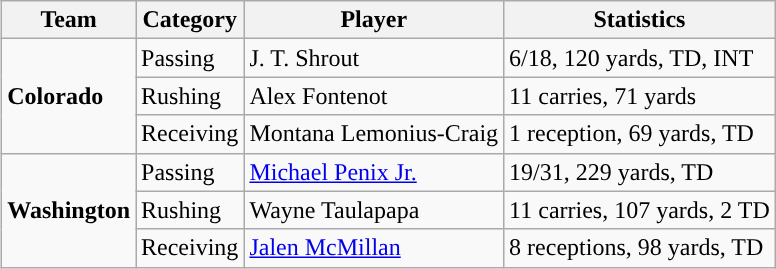<table class="wikitable" style="float: right;">
<tr>
<th>Team</th>
<th>Category</th>
<th>Player</th>
<th>Statistics</th>
</tr>
<tr>
<td rowspan=3><strong>Colorado</strong></td>
<td>Passing</td>
<td>J. T. Shrout</td>
<td>6/18, 120 yards, TD, INT</td>
</tr>
<tr>
<td>Rushing</td>
<td>Alex Fontenot</td>
<td>11 carries, 71 yards</td>
</tr>
<tr>
<td>Receiving</td>
<td>Montana Lemonius-Craig</td>
<td>1 reception, 69 yards, TD</td>
</tr>
<tr>
<td rowspan=3><strong>Washington</strong></td>
<td>Passing</td>
<td><a href='#'>Michael Penix Jr.</a></td>
<td>19/31, 229 yards, TD</td>
</tr>
<tr>
<td>Rushing</td>
<td>Wayne Taulapapa</td>
<td>11 carries, 107 yards, 2 TD</td>
</tr>
<tr>
<td>Receiving</td>
<td><a href='#'>Jalen McMillan</a></td>
<td>8 receptions, 98 yards, TD</td>
</tr>
</table>
